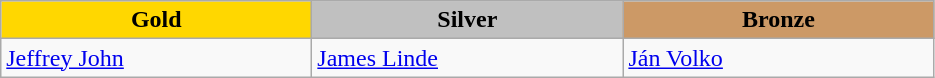<table class="wikitable" style="text-align:left">
<tr align="center">
<td width=200 bgcolor=gold><strong>Gold</strong></td>
<td width=200 bgcolor=silver><strong>Silver</strong></td>
<td width=200 bgcolor=CC9966><strong>Bronze</strong></td>
</tr>
<tr>
<td><a href='#'>Jeffrey John</a><br></td>
<td><a href='#'>James Linde</a><br></td>
<td><a href='#'>Ján Volko</a><br></td>
</tr>
</table>
